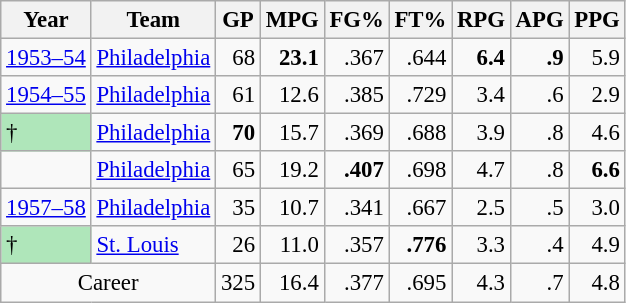<table class="wikitable sortable" style="font-size:95%; text-align:right;">
<tr>
<th>Year</th>
<th>Team</th>
<th>GP</th>
<th>MPG</th>
<th>FG%</th>
<th>FT%</th>
<th>RPG</th>
<th>APG</th>
<th>PPG</th>
</tr>
<tr>
<td style="text-align:left;"><a href='#'>1953–54</a></td>
<td style="text-align:left;"><a href='#'>Philadelphia</a></td>
<td>68</td>
<td><strong>23.1</strong></td>
<td>.367</td>
<td>.644</td>
<td><strong>6.4</strong></td>
<td><strong>.9</strong></td>
<td>5.9</td>
</tr>
<tr>
<td style="text-align:left;"><a href='#'>1954–55</a></td>
<td style="text-align:left;"><a href='#'>Philadelphia</a></td>
<td>61</td>
<td>12.6</td>
<td>.385</td>
<td>.729</td>
<td>3.4</td>
<td>.6</td>
<td>2.9</td>
</tr>
<tr>
<td style="text-align:left;background:#afe6ba;">†</td>
<td style="text-align:left;"><a href='#'>Philadelphia</a></td>
<td><strong>70</strong></td>
<td>15.7</td>
<td>.369</td>
<td>.688</td>
<td>3.9</td>
<td>.8</td>
<td>4.6</td>
</tr>
<tr>
<td style="text-align:left;"></td>
<td style="text-align:left;"><a href='#'>Philadelphia</a></td>
<td>65</td>
<td>19.2</td>
<td><strong>.407</strong></td>
<td>.698</td>
<td>4.7</td>
<td>.8</td>
<td><strong>6.6</strong></td>
</tr>
<tr>
<td style="text-align:left;"><a href='#'>1957–58</a></td>
<td style="text-align:left;"><a href='#'>Philadelphia</a></td>
<td>35</td>
<td>10.7</td>
<td>.341</td>
<td>.667</td>
<td>2.5</td>
<td>.5</td>
<td>3.0</td>
</tr>
<tr>
<td style="text-align:left;background:#afe6ba;">†</td>
<td style="text-align:left;"><a href='#'>St. Louis</a></td>
<td>26</td>
<td>11.0</td>
<td>.357</td>
<td><strong>.776</strong></td>
<td>3.3</td>
<td>.4</td>
<td>4.9</td>
</tr>
<tr class="sortbottom">
<td style="text-align:center;" colspan="2">Career</td>
<td>325</td>
<td>16.4</td>
<td>.377</td>
<td>.695</td>
<td>4.3</td>
<td>.7</td>
<td>4.8</td>
</tr>
</table>
